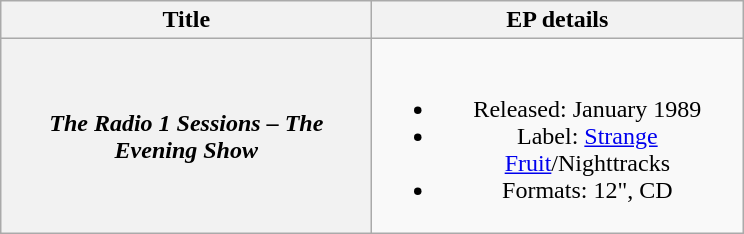<table class="wikitable plainrowheaders" style="text-align:center;">
<tr>
<th scope="col" style="width:15em;">Title</th>
<th scope="col" style="width:15em;">EP details</th>
</tr>
<tr>
<th scope="row"><em>The Radio 1 Sessions – The Evening Show</em></th>
<td><br><ul><li>Released: January 1989</li><li>Label: <a href='#'>Strange Fruit</a>/Nighttracks</li><li>Formats: 12", CD</li></ul></td>
</tr>
</table>
